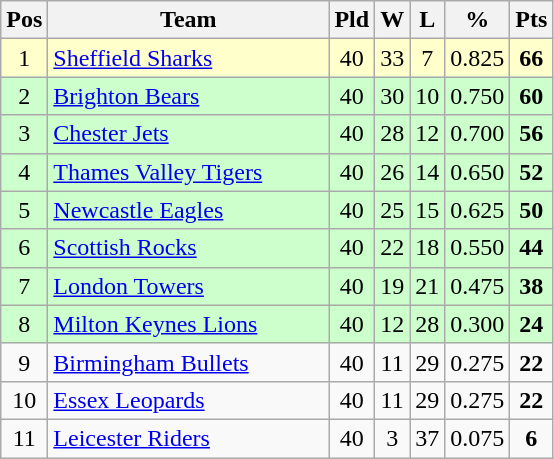<table class="wikitable" style="text-align: center;">
<tr>
<th>Pos</th>
<th scope="col" style="width: 180px;">Team</th>
<th>Pld</th>
<th>W</th>
<th>L</th>
<th>%</th>
<th>Pts</th>
</tr>
<tr style="background: #ffffcc;">
<td>1</td>
<td style="text-align:left;"><a href='#'>Sheffield Sharks</a></td>
<td>40</td>
<td>33</td>
<td>7</td>
<td>0.825</td>
<td><strong>66</strong></td>
</tr>
<tr style="background: #ccffcc;">
<td>2</td>
<td style="text-align:left;"><a href='#'>Brighton Bears</a></td>
<td>40</td>
<td>30</td>
<td>10</td>
<td>0.750</td>
<td><strong>60</strong></td>
</tr>
<tr style="background: #ccffcc;">
<td>3</td>
<td style="text-align:left;"><a href='#'>Chester Jets</a></td>
<td>40</td>
<td>28</td>
<td>12</td>
<td>0.700</td>
<td><strong>56</strong></td>
</tr>
<tr style="background: #ccffcc;">
<td>4</td>
<td style="text-align:left;"><a href='#'>Thames Valley Tigers</a></td>
<td>40</td>
<td>26</td>
<td>14</td>
<td>0.650</td>
<td><strong>52</strong></td>
</tr>
<tr style="background: #ccffcc;">
<td>5</td>
<td style="text-align:left;"><a href='#'>Newcastle Eagles</a></td>
<td>40</td>
<td>25</td>
<td>15</td>
<td>0.625</td>
<td><strong>50</strong></td>
</tr>
<tr style="background: #ccffcc;">
<td>6</td>
<td style="text-align:left;"><a href='#'>Scottish Rocks</a></td>
<td>40</td>
<td>22</td>
<td>18</td>
<td>0.550</td>
<td><strong>44</strong></td>
</tr>
<tr style="background: #ccffcc;">
<td>7</td>
<td style="text-align:left;"><a href='#'>London Towers</a></td>
<td>40</td>
<td>19</td>
<td>21</td>
<td>0.475</td>
<td><strong>38</strong></td>
</tr>
<tr style="background: #ccffcc;">
<td>8</td>
<td style="text-align:left;"><a href='#'>Milton Keynes Lions</a></td>
<td>40</td>
<td>12</td>
<td>28</td>
<td>0.300</td>
<td><strong>24</strong></td>
</tr>
<tr>
<td>9</td>
<td style="text-align:left;"><a href='#'>Birmingham Bullets</a></td>
<td>40</td>
<td>11</td>
<td>29</td>
<td>0.275</td>
<td><strong>22</strong></td>
</tr>
<tr>
<td>10</td>
<td style="text-align:left;"><a href='#'>Essex Leopards</a></td>
<td>40</td>
<td>11</td>
<td>29</td>
<td>0.275</td>
<td><strong>22</strong></td>
</tr>
<tr>
<td>11</td>
<td style="text-align:left;"><a href='#'>Leicester Riders</a></td>
<td>40</td>
<td>3</td>
<td>37</td>
<td>0.075</td>
<td><strong>6</strong></td>
</tr>
</table>
